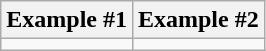<table class="wikitable">
<tr>
<th>Example #1</th>
<th>Example #2</th>
</tr>
<tr>
<td></td>
<td></td>
</tr>
</table>
